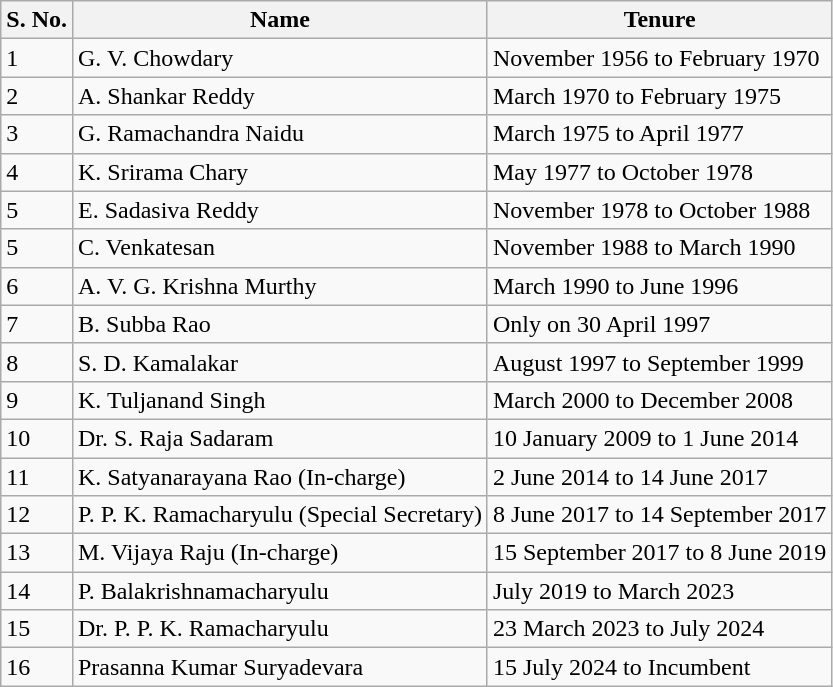<table class="wikitable sortable">
<tr>
<th>S. No.</th>
<th>Name</th>
<th>Tenure</th>
</tr>
<tr>
<td>1</td>
<td>G. V. Chowdary</td>
<td>November 1956 to February 1970</td>
</tr>
<tr>
<td>2</td>
<td>A. Shankar Reddy</td>
<td>March 1970 to February 1975</td>
</tr>
<tr>
<td>3</td>
<td>G. Ramachandra Naidu</td>
<td>March 1975 to April 1977</td>
</tr>
<tr>
<td>4</td>
<td>K. Srirama Chary</td>
<td>May 1977 to October 1978</td>
</tr>
<tr>
<td>5</td>
<td>E. Sadasiva Reddy</td>
<td>November 1978 to October 1988</td>
</tr>
<tr>
<td>5</td>
<td>C. Venkatesan</td>
<td>November 1988 to March 1990</td>
</tr>
<tr>
<td>6</td>
<td>A. V. G. Krishna Murthy</td>
<td>March 1990 to June 1996</td>
</tr>
<tr>
<td>7</td>
<td>B. Subba Rao</td>
<td>Only on 30 April 1997</td>
</tr>
<tr>
<td>8</td>
<td>S. D. Kamalakar</td>
<td>August 1997 to September 1999</td>
</tr>
<tr>
<td>9</td>
<td>K. Tuljanand Singh</td>
<td>March 2000 to December 2008</td>
</tr>
<tr>
<td>10</td>
<td>Dr. S. Raja Sadaram</td>
<td>10 January 2009 to 1 June 2014</td>
</tr>
<tr>
<td>11</td>
<td>K. Satyanarayana Rao (In-charge)</td>
<td>2 June 2014 to 14 June 2017</td>
</tr>
<tr>
<td>12</td>
<td>P. P. K. Ramacharyulu (Special Secretary)</td>
<td>8 June 2017 to 14 September 2017</td>
</tr>
<tr>
<td>13</td>
<td>M. Vijaya Raju (In-charge)</td>
<td>15 September 2017 to 8 June 2019</td>
</tr>
<tr>
<td>14</td>
<td>P. Balakrishnamacharyulu</td>
<td>July 2019 to March 2023</td>
</tr>
<tr>
<td>15</td>
<td>Dr. P. P. K. Ramacharyulu</td>
<td>23 March 2023 to July 2024</td>
</tr>
<tr>
<td>16</td>
<td>Prasanna Kumar Suryadevara</td>
<td>15 July 2024 to Incumbent</td>
</tr>
</table>
